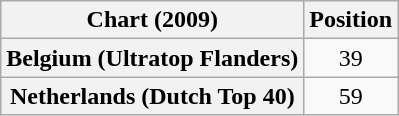<table class="wikitable sortable plainrowheaders" style="text-align:center">
<tr>
<th scope="col">Chart (2009)</th>
<th scope="col">Position</th>
</tr>
<tr>
<th scope="row">Belgium (Ultratop Flanders)</th>
<td>39</td>
</tr>
<tr>
<th scope="row">Netherlands (Dutch Top 40)</th>
<td>59</td>
</tr>
</table>
